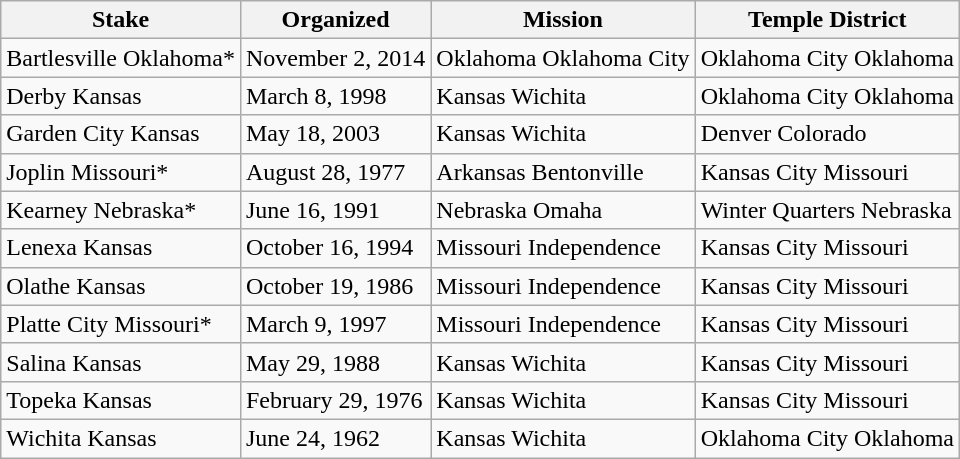<table class="wikitable sortable">
<tr>
<th>Stake</th>
<th>Organized</th>
<th>Mission</th>
<th>Temple District</th>
</tr>
<tr>
<td>Bartlesville Oklahoma*</td>
<td>November 2, 2014</td>
<td>Oklahoma Oklahoma City</td>
<td>Oklahoma City Oklahoma</td>
</tr>
<tr>
<td>Derby Kansas</td>
<td>March 8, 1998</td>
<td>Kansas Wichita</td>
<td>Oklahoma City Oklahoma</td>
</tr>
<tr>
<td>Garden City Kansas</td>
<td>May 18, 2003</td>
<td>Kansas Wichita</td>
<td>Denver Colorado</td>
</tr>
<tr>
<td>Joplin Missouri*</td>
<td>August 28, 1977</td>
<td>Arkansas Bentonville</td>
<td>Kansas City Missouri</td>
</tr>
<tr>
<td>Kearney Nebraska*</td>
<td>June 16, 1991</td>
<td>Nebraska Omaha</td>
<td>Winter Quarters Nebraska</td>
</tr>
<tr>
<td>Lenexa Kansas</td>
<td>October 16, 1994</td>
<td>Missouri Independence</td>
<td>Kansas City Missouri</td>
</tr>
<tr>
<td>Olathe Kansas</td>
<td>October 19, 1986</td>
<td>Missouri Independence</td>
<td>Kansas City Missouri</td>
</tr>
<tr>
<td>Platte City Missouri*</td>
<td>March 9, 1997</td>
<td>Missouri Independence</td>
<td>Kansas City Missouri</td>
</tr>
<tr>
<td>Salina Kansas</td>
<td>May 29, 1988</td>
<td>Kansas Wichita</td>
<td>Kansas City Missouri</td>
</tr>
<tr>
<td>Topeka Kansas</td>
<td>February 29, 1976</td>
<td>Kansas Wichita</td>
<td>Kansas City Missouri</td>
</tr>
<tr>
<td>Wichita Kansas</td>
<td>June 24, 1962</td>
<td>Kansas Wichita</td>
<td>Oklahoma City Oklahoma</td>
</tr>
</table>
